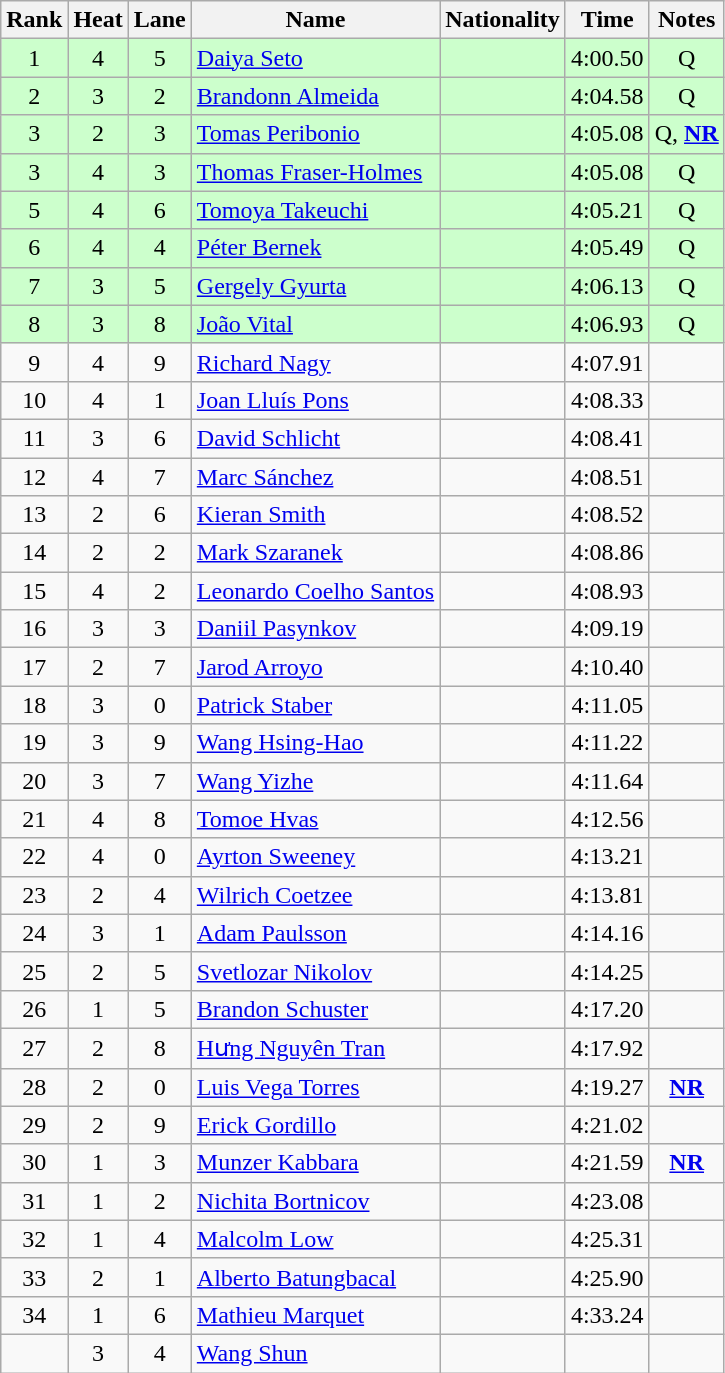<table class="wikitable sortable" style="text-align:center">
<tr>
<th>Rank</th>
<th>Heat</th>
<th>Lane</th>
<th>Name</th>
<th>Nationality</th>
<th>Time</th>
<th>Notes</th>
</tr>
<tr bgcolor=ccffcc>
<td>1</td>
<td>4</td>
<td>5</td>
<td align=left><a href='#'>Daiya Seto</a></td>
<td align=left></td>
<td>4:00.50</td>
<td>Q</td>
</tr>
<tr bgcolor=ccffcc>
<td>2</td>
<td>3</td>
<td>2</td>
<td align=left><a href='#'>Brandonn Almeida</a></td>
<td align=left></td>
<td>4:04.58</td>
<td>Q</td>
</tr>
<tr bgcolor=ccffcc>
<td>3</td>
<td>2</td>
<td>3</td>
<td align=left><a href='#'>Tomas Peribonio</a></td>
<td align=left></td>
<td>4:05.08</td>
<td>Q, <strong><a href='#'>NR</a></strong></td>
</tr>
<tr bgcolor=ccffcc>
<td>3</td>
<td>4</td>
<td>3</td>
<td align=left><a href='#'>Thomas Fraser-Holmes</a></td>
<td align=left></td>
<td>4:05.08</td>
<td>Q</td>
</tr>
<tr bgcolor=ccffcc>
<td>5</td>
<td>4</td>
<td>6</td>
<td align=left><a href='#'>Tomoya Takeuchi</a></td>
<td align=left></td>
<td>4:05.21</td>
<td>Q</td>
</tr>
<tr bgcolor=ccffcc>
<td>6</td>
<td>4</td>
<td>4</td>
<td align=left><a href='#'>Péter Bernek</a></td>
<td align=left></td>
<td>4:05.49</td>
<td>Q</td>
</tr>
<tr bgcolor=ccffcc>
<td>7</td>
<td>3</td>
<td>5</td>
<td align=left><a href='#'>Gergely Gyurta</a></td>
<td align=left></td>
<td>4:06.13</td>
<td>Q</td>
</tr>
<tr bgcolor=ccffcc>
<td>8</td>
<td>3</td>
<td>8</td>
<td align=left><a href='#'>João Vital</a></td>
<td align=left></td>
<td>4:06.93</td>
<td>Q</td>
</tr>
<tr>
<td>9</td>
<td>4</td>
<td>9</td>
<td align=left><a href='#'>Richard Nagy</a></td>
<td align=left></td>
<td>4:07.91</td>
<td></td>
</tr>
<tr>
<td>10</td>
<td>4</td>
<td>1</td>
<td align=left><a href='#'>Joan Lluís Pons</a></td>
<td align=left></td>
<td>4:08.33</td>
<td></td>
</tr>
<tr>
<td>11</td>
<td>3</td>
<td>6</td>
<td align=left><a href='#'>David Schlicht</a></td>
<td align=left></td>
<td>4:08.41</td>
<td></td>
</tr>
<tr>
<td>12</td>
<td>4</td>
<td>7</td>
<td align=left><a href='#'>Marc Sánchez</a></td>
<td align=left></td>
<td>4:08.51</td>
<td></td>
</tr>
<tr>
<td>13</td>
<td>2</td>
<td>6</td>
<td align=left><a href='#'>Kieran Smith</a></td>
<td align=left></td>
<td>4:08.52</td>
<td></td>
</tr>
<tr>
<td>14</td>
<td>2</td>
<td>2</td>
<td align=left><a href='#'>Mark Szaranek</a></td>
<td align=left></td>
<td>4:08.86</td>
<td></td>
</tr>
<tr>
<td>15</td>
<td>4</td>
<td>2</td>
<td align=left><a href='#'>Leonardo Coelho Santos</a></td>
<td align=left></td>
<td>4:08.93</td>
<td></td>
</tr>
<tr>
<td>16</td>
<td>3</td>
<td>3</td>
<td align=left><a href='#'>Daniil Pasynkov</a></td>
<td align=left></td>
<td>4:09.19</td>
<td></td>
</tr>
<tr>
<td>17</td>
<td>2</td>
<td>7</td>
<td align=left><a href='#'>Jarod Arroyo</a></td>
<td align=left></td>
<td>4:10.40</td>
<td></td>
</tr>
<tr>
<td>18</td>
<td>3</td>
<td>0</td>
<td align=left><a href='#'>Patrick Staber</a></td>
<td align=left></td>
<td>4:11.05</td>
<td></td>
</tr>
<tr>
<td>19</td>
<td>3</td>
<td>9</td>
<td align=left><a href='#'>Wang Hsing-Hao</a></td>
<td align=left></td>
<td>4:11.22</td>
<td></td>
</tr>
<tr>
<td>20</td>
<td>3</td>
<td>7</td>
<td align=left><a href='#'>Wang Yizhe</a></td>
<td align=left></td>
<td>4:11.64</td>
<td></td>
</tr>
<tr>
<td>21</td>
<td>4</td>
<td>8</td>
<td align=left><a href='#'>Tomoe Hvas</a></td>
<td align=left></td>
<td>4:12.56</td>
<td></td>
</tr>
<tr>
<td>22</td>
<td>4</td>
<td>0</td>
<td align=left><a href='#'>Ayrton Sweeney</a></td>
<td align=left></td>
<td>4:13.21</td>
<td></td>
</tr>
<tr>
<td>23</td>
<td>2</td>
<td>4</td>
<td align=left><a href='#'>Wilrich Coetzee</a></td>
<td align=left></td>
<td>4:13.81</td>
<td></td>
</tr>
<tr>
<td>24</td>
<td>3</td>
<td>1</td>
<td align=left><a href='#'>Adam Paulsson</a></td>
<td align=left></td>
<td>4:14.16</td>
<td></td>
</tr>
<tr>
<td>25</td>
<td>2</td>
<td>5</td>
<td align=left><a href='#'>Svetlozar Nikolov</a></td>
<td align=left></td>
<td>4:14.25</td>
<td></td>
</tr>
<tr>
<td>26</td>
<td>1</td>
<td>5</td>
<td align=left><a href='#'>Brandon Schuster</a></td>
<td align=left></td>
<td>4:17.20</td>
<td></td>
</tr>
<tr>
<td>27</td>
<td>2</td>
<td>8</td>
<td align=left><a href='#'>Hưng Nguyên Tran</a></td>
<td align=left></td>
<td>4:17.92</td>
<td></td>
</tr>
<tr>
<td>28</td>
<td>2</td>
<td>0</td>
<td align=left><a href='#'>Luis Vega Torres</a></td>
<td align=left></td>
<td>4:19.27</td>
<td><strong><a href='#'>NR</a></strong></td>
</tr>
<tr>
<td>29</td>
<td>2</td>
<td>9</td>
<td align=left><a href='#'>Erick Gordillo</a></td>
<td align=left></td>
<td>4:21.02</td>
<td></td>
</tr>
<tr>
<td>30</td>
<td>1</td>
<td>3</td>
<td align=left><a href='#'>Munzer Kabbara</a></td>
<td align=left></td>
<td>4:21.59</td>
<td><strong><a href='#'>NR</a></strong></td>
</tr>
<tr>
<td>31</td>
<td>1</td>
<td>2</td>
<td align=left><a href='#'>Nichita Bortnicov</a></td>
<td align=left></td>
<td>4:23.08</td>
<td></td>
</tr>
<tr>
<td>32</td>
<td>1</td>
<td>4</td>
<td align=left><a href='#'>Malcolm Low</a></td>
<td align=left></td>
<td>4:25.31</td>
<td></td>
</tr>
<tr>
<td>33</td>
<td>2</td>
<td>1</td>
<td align=left><a href='#'>Alberto Batungbacal</a></td>
<td align=left></td>
<td>4:25.90</td>
<td></td>
</tr>
<tr>
<td>34</td>
<td>1</td>
<td>6</td>
<td align=left><a href='#'>Mathieu Marquet</a></td>
<td align=left></td>
<td>4:33.24</td>
<td></td>
</tr>
<tr>
<td></td>
<td>3</td>
<td>4</td>
<td align=left><a href='#'>Wang Shun</a></td>
<td align=left></td>
<td></td>
<td></td>
</tr>
</table>
